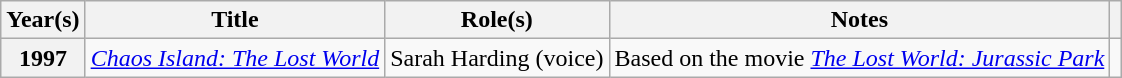<table class="wikitable plainrowheaders">
<tr>
<th scope="col">Year(s)</th>
<th scope="col">Title</th>
<th scope="col">Role(s)</th>
<th scope="col" class="unsortable">Notes</th>
<th scope="col" class="unsortable"></th>
</tr>
<tr>
<th scope=row>1997</th>
<td><em><a href='#'>Chaos Island: The Lost World</a></em></td>
<td>Sarah Harding (voice)</td>
<td>Based on the movie <em><a href='#'>The Lost World: Jurassic Park</a></em></td>
<td style="text-align:center;"></td>
</tr>
</table>
